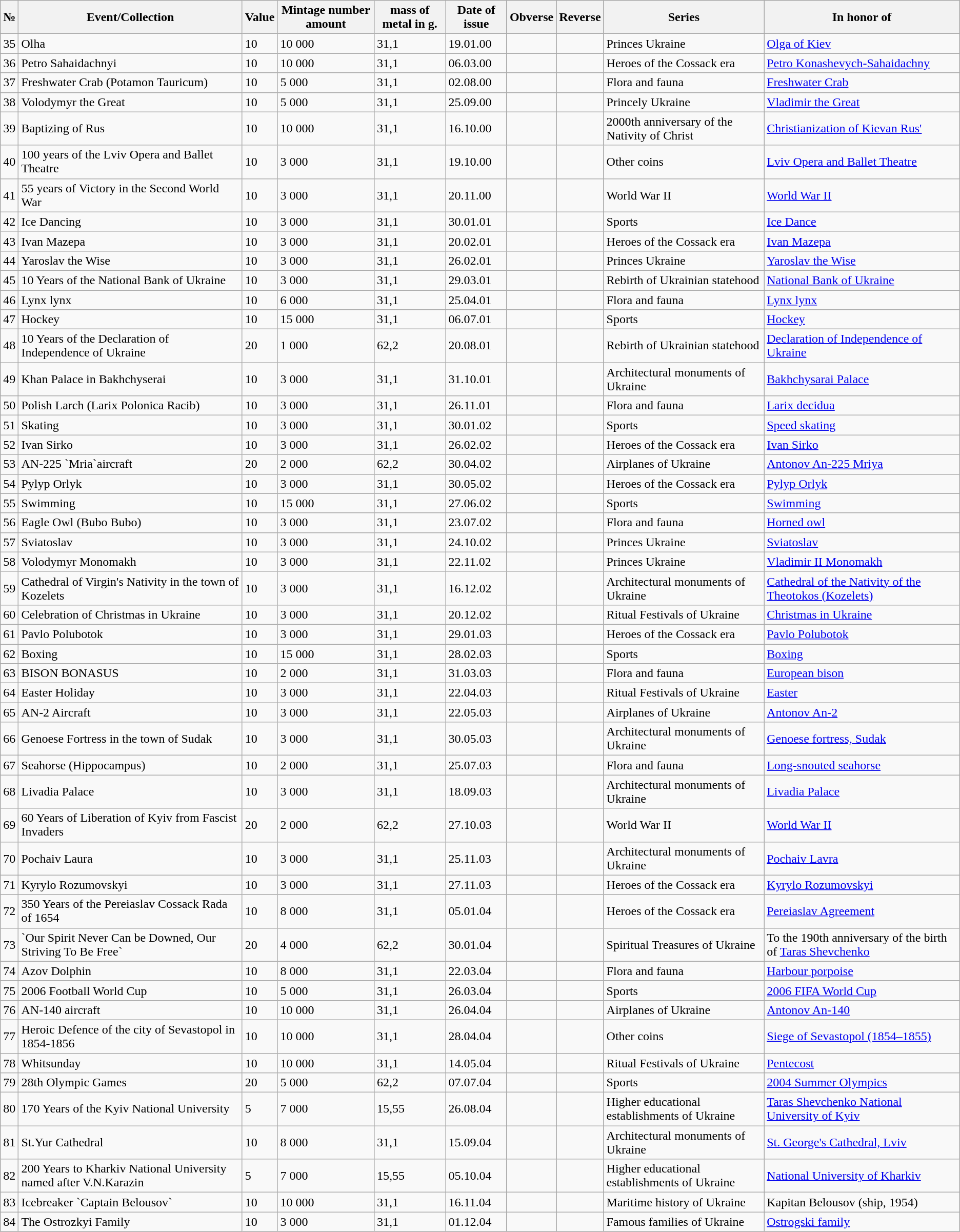<table class="wikitable" border="1">
<tr>
<th>№</th>
<th>Event/Collection</th>
<th>Value</th>
<th>Mintage number amount</th>
<th>mass of metal in g.</th>
<th>Date of issue</th>
<th>Obverse</th>
<th>Reverse</th>
<th>Series</th>
<th>In honor of</th>
</tr>
<tr>
<td>35</td>
<td>Olha</td>
<td>10</td>
<td>10 000</td>
<td>31,1</td>
<td>19.01.00</td>
<td></td>
<td></td>
<td>Princes Ukraine</td>
<td><a href='#'>Olga of Kiev</a></td>
</tr>
<tr>
<td>36</td>
<td>Petro Sahaidachnyi</td>
<td>10</td>
<td>10 000</td>
<td>31,1</td>
<td>06.03.00</td>
<td></td>
<td></td>
<td>Heroes of the Cossack era</td>
<td><a href='#'>Petro Konashevych-Sahaidachny</a></td>
</tr>
<tr>
<td>37</td>
<td>Freshwater Crab (Potamon Tauricum)</td>
<td>10</td>
<td>5 000</td>
<td>31,1</td>
<td>02.08.00</td>
<td></td>
<td></td>
<td>Flora and fauna</td>
<td><a href='#'>Freshwater Crab</a></td>
</tr>
<tr>
<td>38</td>
<td>Volodymyr the Great</td>
<td>10</td>
<td>5 000</td>
<td>31,1</td>
<td>25.09.00</td>
<td></td>
<td></td>
<td>Princely Ukraine</td>
<td><a href='#'>Vladimir the Great</a></td>
</tr>
<tr>
<td>39</td>
<td>Baptizing of Rus</td>
<td>10</td>
<td>10 000</td>
<td>31,1</td>
<td>16.10.00</td>
<td></td>
<td></td>
<td>2000th anniversary of the Nativity of Christ</td>
<td><a href='#'>Christianization of Kievan Rus'</a></td>
</tr>
<tr>
<td>40</td>
<td>100 years of the Lviv Opera and Ballet Theatre</td>
<td>10</td>
<td>3 000</td>
<td>31,1</td>
<td>19.10.00</td>
<td></td>
<td></td>
<td>Other coins</td>
<td><a href='#'>Lviv Opera and Ballet Theatre</a></td>
</tr>
<tr>
<td>41</td>
<td>55 years of Victory in the Second World War</td>
<td>10</td>
<td>3 000</td>
<td>31,1</td>
<td>20.11.00</td>
<td></td>
<td></td>
<td>World War II</td>
<td><a href='#'>World War II</a></td>
</tr>
<tr>
<td>42</td>
<td>Ice Dancing</td>
<td>10</td>
<td>3 000</td>
<td>31,1</td>
<td>30.01.01</td>
<td></td>
<td></td>
<td>Sports</td>
<td><a href='#'>Ice Dance</a></td>
</tr>
<tr>
<td>43</td>
<td>Ivan Mazepa</td>
<td>10</td>
<td>3 000</td>
<td>31,1</td>
<td>20.02.01</td>
<td></td>
<td></td>
<td>Heroes of the Cossack era</td>
<td><a href='#'>Ivan Mazepa</a></td>
</tr>
<tr>
<td>44</td>
<td>Yaroslav the Wise</td>
<td>10</td>
<td>3 000</td>
<td>31,1</td>
<td>26.02.01</td>
<td></td>
<td></td>
<td>Princes Ukraine</td>
<td><a href='#'>Yaroslav the Wise</a></td>
</tr>
<tr>
<td>45</td>
<td>10 Years of the National Bank of Ukraine</td>
<td>10</td>
<td>3 000</td>
<td>31,1</td>
<td>29.03.01</td>
<td></td>
<td></td>
<td>Rebirth of Ukrainian statehood</td>
<td><a href='#'>National Bank of Ukraine</a></td>
</tr>
<tr>
<td>46</td>
<td>Lynx lynx</td>
<td>10</td>
<td>6 000</td>
<td>31,1</td>
<td>25.04.01</td>
<td></td>
<td></td>
<td>Flora and fauna</td>
<td><a href='#'>Lynx lynx</a></td>
</tr>
<tr>
<td>47</td>
<td>Hockey</td>
<td>10</td>
<td>15 000</td>
<td>31,1</td>
<td>06.07.01</td>
<td></td>
<td></td>
<td>Sports</td>
<td><a href='#'>Hockey</a></td>
</tr>
<tr>
<td>48</td>
<td>10 Years of the Declaration of Independence of Ukraine</td>
<td>20</td>
<td>1 000</td>
<td>62,2</td>
<td>20.08.01</td>
<td></td>
<td></td>
<td>Rebirth of Ukrainian statehood</td>
<td><a href='#'>Declaration of Independence of Ukraine</a></td>
</tr>
<tr>
<td>49</td>
<td>Khan Palace in Bakhchyserai</td>
<td>10</td>
<td>3 000</td>
<td>31,1</td>
<td>31.10.01</td>
<td></td>
<td></td>
<td>Architectural monuments of Ukraine</td>
<td><a href='#'>Bakhchysarai Palace</a></td>
</tr>
<tr>
<td>50</td>
<td>Polish Larch (Larix Polonica Racib)</td>
<td>10</td>
<td>3 000</td>
<td>31,1</td>
<td>26.11.01</td>
<td></td>
<td></td>
<td>Flora and fauna</td>
<td><a href='#'>Larix decidua</a></td>
</tr>
<tr>
<td>51</td>
<td>Skating</td>
<td>10</td>
<td>3 000</td>
<td>31,1</td>
<td>30.01.02</td>
<td></td>
<td></td>
<td>Sports</td>
<td><a href='#'>Speed skating</a></td>
</tr>
<tr>
<td>52</td>
<td>Ivan Sirko</td>
<td>10</td>
<td>3 000</td>
<td>31,1</td>
<td>26.02.02</td>
<td></td>
<td></td>
<td>Heroes of the Cossack era</td>
<td><a href='#'>Ivan Sirko</a></td>
</tr>
<tr>
<td>53</td>
<td>AN-225 `Mria`aircraft</td>
<td>20</td>
<td>2 000</td>
<td>62,2</td>
<td>30.04.02</td>
<td></td>
<td></td>
<td>Airplanes of Ukraine</td>
<td><a href='#'>Antonov An-225 Mriya</a></td>
</tr>
<tr>
<td>54</td>
<td>Pylyp Orlyk</td>
<td>10</td>
<td>3 000</td>
<td>31,1</td>
<td>30.05.02</td>
<td></td>
<td></td>
<td>Heroes of the Cossack era</td>
<td><a href='#'>Pylyp Orlyk</a></td>
</tr>
<tr>
<td>55</td>
<td>Swimming</td>
<td>10</td>
<td>15 000</td>
<td>31,1</td>
<td>27.06.02</td>
<td></td>
<td></td>
<td>Sports</td>
<td><a href='#'>Swimming</a></td>
</tr>
<tr>
<td>56</td>
<td>Eagle Owl (Bubo Bubo)</td>
<td>10</td>
<td>3 000</td>
<td>31,1</td>
<td>23.07.02</td>
<td></td>
<td></td>
<td>Flora and fauna</td>
<td><a href='#'>Horned owl</a></td>
</tr>
<tr>
<td>57</td>
<td>Sviatoslav</td>
<td>10</td>
<td>3 000</td>
<td>31,1</td>
<td>24.10.02</td>
<td></td>
<td></td>
<td>Princes Ukraine</td>
<td><a href='#'>Sviatoslav</a></td>
</tr>
<tr>
<td>58</td>
<td>Volodymyr Monomakh</td>
<td>10</td>
<td>3 000</td>
<td>31,1</td>
<td>22.11.02</td>
<td></td>
<td></td>
<td>Princes Ukraine</td>
<td><a href='#'>Vladimir II Monomakh</a></td>
</tr>
<tr>
<td>59</td>
<td>Cathedral of Virgin's Nativity in the town of Kozelets</td>
<td>10</td>
<td>3 000</td>
<td>31,1</td>
<td>16.12.02</td>
<td></td>
<td></td>
<td>Architectural monuments of Ukraine</td>
<td><a href='#'>Cathedral of the Nativity of the Theotokos (Kozelets)</a></td>
</tr>
<tr>
<td>60</td>
<td>Celebration of Christmas in Ukraine</td>
<td>10</td>
<td>3 000</td>
<td>31,1</td>
<td>20.12.02</td>
<td></td>
<td></td>
<td>Ritual Festivals of Ukraine</td>
<td><a href='#'>Christmas in Ukraine</a></td>
</tr>
<tr>
<td>61</td>
<td>Pavlo Polubotok</td>
<td>10</td>
<td>3 000</td>
<td>31,1</td>
<td>29.01.03</td>
<td></td>
<td></td>
<td>Heroes of the Cossack era</td>
<td><a href='#'>Pavlo Polubotok</a></td>
</tr>
<tr>
<td>62</td>
<td>Boxing</td>
<td>10</td>
<td>15 000</td>
<td>31,1</td>
<td>28.02.03</td>
<td></td>
<td></td>
<td>Sports</td>
<td><a href='#'>Boxing</a></td>
</tr>
<tr>
<td>63</td>
<td>BISON BONASUS</td>
<td>10</td>
<td>2 000</td>
<td>31,1</td>
<td>31.03.03</td>
<td></td>
<td></td>
<td>Flora and fauna</td>
<td><a href='#'>European bison</a></td>
</tr>
<tr>
<td>64</td>
<td>Easter Holiday</td>
<td>10</td>
<td>3 000</td>
<td>31,1</td>
<td>22.04.03</td>
<td></td>
<td></td>
<td>Ritual Festivals of Ukraine</td>
<td><a href='#'>Easter</a></td>
</tr>
<tr>
<td>65</td>
<td>AN-2 Aircraft</td>
<td>10</td>
<td>3 000</td>
<td>31,1</td>
<td>22.05.03</td>
<td></td>
<td></td>
<td>Airplanes of Ukraine</td>
<td><a href='#'>Antonov An-2</a></td>
</tr>
<tr>
<td>66</td>
<td>Genoese Fortress in the town of Sudak</td>
<td>10</td>
<td>3 000</td>
<td>31,1</td>
<td>30.05.03</td>
<td></td>
<td></td>
<td>Architectural monuments of Ukraine</td>
<td><a href='#'>Genoese fortress, Sudak</a></td>
</tr>
<tr>
<td>67</td>
<td>Seahorse (Hippocampus)</td>
<td>10</td>
<td>2 000</td>
<td>31,1</td>
<td>25.07.03</td>
<td></td>
<td></td>
<td>Flora and fauna</td>
<td><a href='#'>Long-snouted seahorse</a></td>
</tr>
<tr>
<td>68</td>
<td>Livadia Palace</td>
<td>10</td>
<td>3 000</td>
<td>31,1</td>
<td>18.09.03</td>
<td></td>
<td></td>
<td>Architectural monuments of Ukraine</td>
<td><a href='#'>Livadia Palace</a></td>
</tr>
<tr>
<td>69</td>
<td>60 Years of Liberation of Kyiv from Fascist Invaders</td>
<td>20</td>
<td>2 000</td>
<td>62,2</td>
<td>27.10.03</td>
<td></td>
<td></td>
<td>World War II</td>
<td><a href='#'>World War II</a></td>
</tr>
<tr>
<td>70</td>
<td>Pochaiv Laura</td>
<td>10</td>
<td>3 000</td>
<td>31,1</td>
<td>25.11.03</td>
<td></td>
<td></td>
<td>Architectural monuments of Ukraine</td>
<td><a href='#'>Pochaiv Lavra</a></td>
</tr>
<tr>
<td>71</td>
<td>Kyrylo Rozumovskyi</td>
<td>10</td>
<td>3 000</td>
<td>31,1</td>
<td>27.11.03</td>
<td></td>
<td></td>
<td>Heroes of the Cossack era</td>
<td><a href='#'>Kyrylo Rozumovskyi</a></td>
</tr>
<tr>
<td>72</td>
<td>350 Years of the Pereiaslav Cossack Rada of 1654</td>
<td>10</td>
<td>8 000</td>
<td>31,1</td>
<td>05.01.04</td>
<td></td>
<td></td>
<td>Heroes of the Cossack era</td>
<td><a href='#'>Pereiaslav Agreement</a></td>
</tr>
<tr>
<td>73</td>
<td>`Our Spirit Never Can be Downed, Our Striving To Be Free`</td>
<td>20</td>
<td>4 000</td>
<td>62,2</td>
<td>30.01.04</td>
<td></td>
<td></td>
<td>Spiritual Treasures of Ukraine</td>
<td>To the 190th anniversary of the birth of <a href='#'>Taras Shevchenko</a></td>
</tr>
<tr>
<td>74</td>
<td>Azov Dolphin</td>
<td>10</td>
<td>8 000</td>
<td>31,1</td>
<td>22.03.04</td>
<td></td>
<td></td>
<td>Flora and fauna</td>
<td><a href='#'>Harbour porpoise</a></td>
</tr>
<tr>
<td>75</td>
<td>2006 Football World Cup</td>
<td>10</td>
<td>5 000</td>
<td>31,1</td>
<td>26.03.04</td>
<td></td>
<td></td>
<td>Sports</td>
<td><a href='#'>2006 FIFA World Cup</a></td>
</tr>
<tr>
<td>76</td>
<td>AN-140 aircraft</td>
<td>10</td>
<td>10 000</td>
<td>31,1</td>
<td>26.04.04</td>
<td></td>
<td></td>
<td>Airplanes of Ukraine</td>
<td><a href='#'>Antonov An-140</a></td>
</tr>
<tr>
<td>77</td>
<td>Heroic Defence of the city of Sevastopol in 1854-1856</td>
<td>10</td>
<td>10 000</td>
<td>31,1</td>
<td>28.04.04</td>
<td></td>
<td></td>
<td>Other coins</td>
<td><a href='#'>Siege of Sevastopol (1854–1855)</a></td>
</tr>
<tr>
<td>78</td>
<td>Whitsunday</td>
<td>10</td>
<td>10 000</td>
<td>31,1</td>
<td>14.05.04</td>
<td></td>
<td></td>
<td>Ritual Festivals of Ukraine</td>
<td><a href='#'>Pentecost</a></td>
</tr>
<tr>
<td>79</td>
<td>28th Olympic Games</td>
<td>20</td>
<td>5 000</td>
<td>62,2</td>
<td>07.07.04</td>
<td></td>
<td></td>
<td>Sports</td>
<td><a href='#'>2004 Summer Olympics</a></td>
</tr>
<tr>
<td>80</td>
<td>170 Years of the Kyiv National University</td>
<td>5</td>
<td>7 000</td>
<td>15,55</td>
<td>26.08.04</td>
<td></td>
<td></td>
<td>Higher educational establishments of Ukraine</td>
<td><a href='#'>Taras Shevchenko National University of Kyiv</a></td>
</tr>
<tr>
<td>81</td>
<td>St.Yur Cathedral</td>
<td>10</td>
<td>8 000</td>
<td>31,1</td>
<td>15.09.04</td>
<td></td>
<td></td>
<td>Architectural monuments of Ukraine</td>
<td><a href='#'>St. George's Cathedral, Lviv</a></td>
</tr>
<tr>
<td>82</td>
<td>200 Years to Kharkiv National University named after V.N.Karazin</td>
<td>5</td>
<td>7 000</td>
<td>15,55</td>
<td>05.10.04</td>
<td></td>
<td></td>
<td>Higher educational establishments of Ukraine</td>
<td><a href='#'>National University of Kharkiv</a></td>
</tr>
<tr>
<td>83</td>
<td>Icebreaker `Captain Belousov`</td>
<td>10</td>
<td>10 000</td>
<td>31,1</td>
<td>16.11.04</td>
<td></td>
<td></td>
<td>Maritime history of Ukraine</td>
<td>Kapitan Belousov (ship, 1954)</td>
</tr>
<tr>
<td>84</td>
<td>The Ostrozkyi Family</td>
<td>10</td>
<td>3 000</td>
<td>31,1</td>
<td>01.12.04</td>
<td></td>
<td></td>
<td>Famous families of Ukraine</td>
<td><a href='#'>Ostrogski family</a></td>
</tr>
</table>
